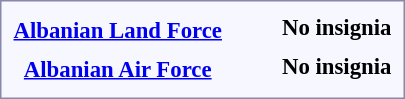<table style="border:1px solid #8888aa; background-color:#f7f8ff; padding:5px; font-size:95%; margin: 0px 12px 12px 0px;">
<tr style="text-align:center;">
<td rowspan=2><strong> <a href='#'>Albanian Land Force</a></strong></td>
<td colspan=6></td>
<td colspan=2></td>
<td colspan=2></td>
<td colspan=6></td>
<td colspan=6></td>
<td colspan=4></td>
<td colspan=2 rowspan=2></td>
<td colspan=6 rowspan=2></td>
<td colspan=2><strong>No insignia</strong></td>
</tr>
<tr style="text-align:center;">
<td colspan=6></td>
<td colspan=2></td>
<td colspan=2></td>
<td colspan=4></td>
<td colspan=2></td>
<td colspan=6></td>
<td colspan=4></td>
<td colspan=2></td>
</tr>
<tr style="text-align:center;">
<td rowspan=2><strong> <a href='#'>Albanian Air Force</a></strong></td>
<td colspan=6></td>
<td colspan=2></td>
<td colspan=2></td>
<td colspan=6></td>
<td colspan=6></td>
<td colspan=4></td>
<td colspan=2 rowspan=2></td>
<td colspan=6 rowspan=2></td>
<td colspan=2><strong>No insignia</strong></td>
</tr>
<tr style="text-align:center;">
<td colspan=6></td>
<td colspan=2></td>
<td colspan=2></td>
<td colspan=4></td>
<td colspan=2></td>
<td colspan=6></td>
<td colspan=4></td>
<td colspan=2></td>
</tr>
</table>
